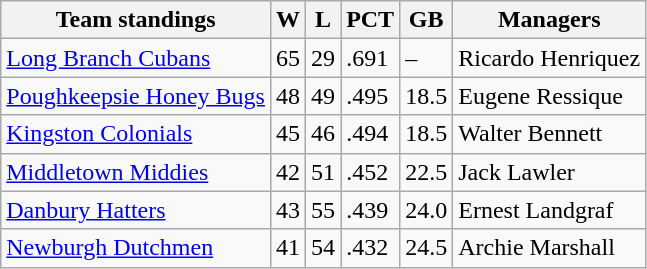<table class="wikitable">
<tr>
<th>Team standings</th>
<th>W</th>
<th>L</th>
<th>PCT</th>
<th>GB</th>
<th>Managers</th>
</tr>
<tr>
<td><a href='#'>Long Branch Cubans</a></td>
<td>65</td>
<td>29</td>
<td>.691</td>
<td>–</td>
<td>Ricardo Henriquez</td>
</tr>
<tr>
<td><a href='#'>Poughkeepsie Honey Bugs</a></td>
<td>48</td>
<td>49</td>
<td>.495</td>
<td>18.5</td>
<td>Eugene Ressique</td>
</tr>
<tr>
<td><a href='#'>Kingston Colonials</a></td>
<td>45</td>
<td>46</td>
<td>.494</td>
<td>18.5</td>
<td>Walter Bennett</td>
</tr>
<tr>
<td><a href='#'>Middletown Middies</a></td>
<td>42</td>
<td>51</td>
<td>.452</td>
<td>22.5</td>
<td>Jack Lawler</td>
</tr>
<tr>
<td><a href='#'>Danbury Hatters</a></td>
<td>43</td>
<td>55</td>
<td>.439</td>
<td>24.0</td>
<td>Ernest Landgraf</td>
</tr>
<tr>
<td><a href='#'>Newburgh Dutchmen</a></td>
<td>41</td>
<td>54</td>
<td>.432</td>
<td>24.5</td>
<td>Archie Marshall</td>
</tr>
</table>
